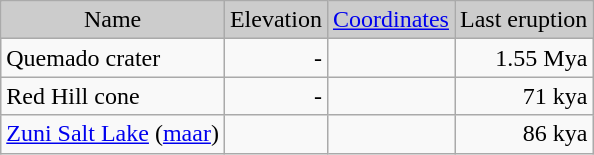<table class="wikitable">
<tr style="text-align:center; background:#ccc;">
<td>Name</td>
<td>Elevation</td>
<td><a href='#'>Coordinates</a></td>
<td>Last eruption</td>
</tr>
<tr style="text-align:right;">
<td align="left">Quemado crater</td>
<td>-</td>
<td></td>
<td>1.55 Mya</td>
</tr>
<tr style="text-align:right;">
<td align="left">Red Hill cone</td>
<td>-</td>
<td></td>
<td>71 kya</td>
</tr>
<tr style="text-align:right;">
<td align="left"><a href='#'>Zuni Salt Lake</a> (<a href='#'>maar</a>)</td>
<td></td>
<td></td>
<td>86 kya</td>
</tr>
</table>
